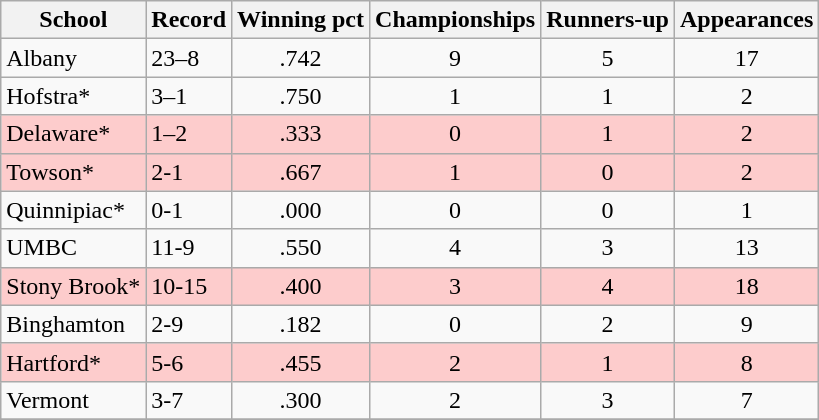<table class="wikitable sortable">
<tr>
<th>School</th>
<th>Record</th>
<th>Winning pct</th>
<th>Championships</th>
<th>Runners-up</th>
<th>Appearances</th>
</tr>
<tr>
<td>Albany</td>
<td>23–8</td>
<td align=center>.742</td>
<td align=center>9</td>
<td align=center>5</td>
<td align=center>17</td>
</tr>
<tr -bgcolor=#fdcccc>
<td>Hofstra*</td>
<td>3–1</td>
<td align=center>.750</td>
<td align=center>1</td>
<td align=center>1</td>
<td align=center>2</td>
</tr>
<tr bgcolor=#fdcccc>
<td>Delaware*</td>
<td>1–2</td>
<td align=center>.333</td>
<td align=center>0</td>
<td align=center>1</td>
<td align=center>2</td>
</tr>
<tr bgcolor=#fdcccc>
<td>Towson*</td>
<td>2-1</td>
<td align=center>.667</td>
<td align=center>1</td>
<td align=center>0</td>
<td align=center>2</td>
</tr>
<tr -bgcolor=#fdcccc>
<td>Quinnipiac*</td>
<td>0-1</td>
<td align=center>.000</td>
<td align=center>0</td>
<td align=center>0</td>
<td align=center>1</td>
</tr>
<tr>
<td>UMBC</td>
<td>11-9</td>
<td align=center>.550</td>
<td align=center>4</td>
<td align=center>3</td>
<td align=center>13</td>
</tr>
<tr bgcolor=#fdcccc>
<td>Stony Brook*</td>
<td>10-15</td>
<td align=center>.400</td>
<td align=center>3</td>
<td align=center>4</td>
<td align=center>18</td>
</tr>
<tr>
<td>Binghamton</td>
<td>2-9</td>
<td align=center>.182</td>
<td align=center>0</td>
<td align=center>2</td>
<td align=center>9</td>
</tr>
<tr bgcolor=#fdcccc>
<td>Hartford*</td>
<td>5-6</td>
<td align=center>.455</td>
<td align=center>2</td>
<td align=center>1</td>
<td align=center>8</td>
</tr>
<tr>
<td>Vermont</td>
<td>3-7</td>
<td align=center>.300</td>
<td align=center>2</td>
<td align=center>3</td>
<td align=center>7</td>
</tr>
<tr>
</tr>
</table>
